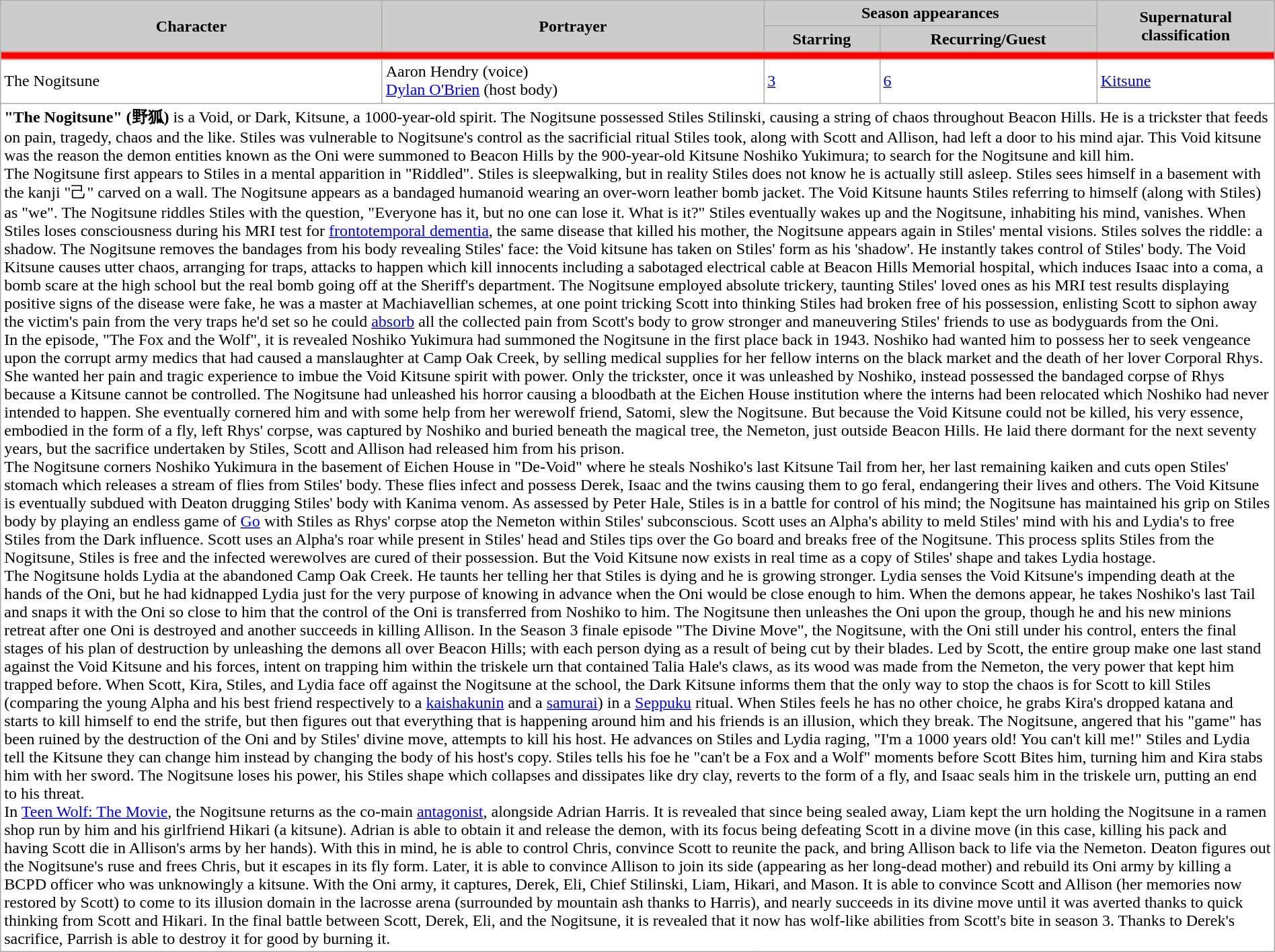<table class="wikitable sortable" style="width:100%; margin-right:auto; background:#fff;">
<tr style="color:black">
<th rowspan="2" style="background:#ccc; width:16%;">Character</th>
<th rowspan="2" style="background:#ccc; width:16%;">Portrayer</th>
<th colspan="2" style="background:#ccc; width:13%;">Season appearances</th>
<th rowspan="2" style="background:#ccc; width:7%;">Supernatural classification</th>
</tr>
<tr>
<th style="background:#ccc;">Starring</th>
<th style="background:#ccc;">Recurring/Guest</th>
</tr>
<tr>
<td colspan="5" style="background:red;"></td>
</tr>
<tr>
<td id="Nogitsune">The Nogitsune</td>
<td>Aaron Hendry (voice)<br><a href='#'>Dylan O'Brien</a> (host body)</td>
<td><a href='#'>3</a></td>
<td><a href='#'>6</a></td>
<td><a href='#'>Kitsune</a></td>
</tr>
<tr>
<td colspan="5"><strong>"The Nogitsune" (野狐)</strong> is a Void, or Dark, Kitsune, a 1000-year-old spirit. The Nogitsune possessed Stiles Stilinski, causing a string of chaos throughout Beacon Hills. He is a trickster that feeds on pain, tragedy, chaos and the like. Stiles was vulnerable to Nogitsune's control as the sacrificial ritual Stiles took, along with Scott and Allison, had left a door to his mind ajar. This Void kitsune was the reason the demon entities known as the Oni were summoned to Beacon Hills by the 900-year-old Kitsune Noshiko Yukimura; to search for the Nogitsune and kill him.<br>The Nogitsune first appears to Stiles in a mental apparition in "Riddled". Stiles is sleepwalking, but in reality Stiles does not know he is actually still asleep. Stiles sees himself in a basement with the kanji "己" carved on a wall. The Nogitsune appears as a bandaged humanoid wearing an over-worn leather bomb jacket. The Void Kitsune haunts Stiles referring to himself (along with Stiles) as "we". The Nogitsune riddles Stiles with the question, "Everyone has it, but no one can lose it. What is it?" Stiles eventually wakes up and the Nogitsune, inhabiting his mind, vanishes. When Stiles loses consciousness during his MRI test for <a href='#'>frontotemporal dementia</a>, the same disease that killed his mother, the Nogitsune appears again in Stiles' mental visions. Stiles solves the riddle: a shadow. The Nogitsune removes the bandages from his body revealing Stiles' face: the Void kitsune has taken on Stiles' form as his 'shadow'. He instantly takes control of Stiles' body. The Void Kitsune causes utter chaos, arranging for traps, attacks to happen which kill innocents including a sabotaged electrical cable at Beacon Hills Memorial hospital, which induces Isaac into a coma, a bomb scare at the high school but the real bomb going off at the Sheriff's department. The Nogitsune employed absolute trickery, taunting Stiles' loved ones as his MRI test results displaying positive signs of the disease were fake, he was a master at Machiavellian schemes, at one point tricking Scott into thinking Stiles had broken free of his possession, enlisting Scott to siphon away the victim's pain from the very traps he'd set so he could <a href='#'>absorb</a> all the collected pain from Scott's body to grow stronger and maneuvering Stiles' friends to use as bodyguards from the Oni.<br>In the episode, "The Fox and the Wolf", it is revealed Noshiko Yukimura had summoned the Nogitsune in the first place back in 1943. Noshiko had wanted him to possess her to seek vengeance upon the corrupt army medics that had caused a manslaughter at Camp Oak Creek, by selling medical supplies for her fellow interns on the black market and the death of her lover Corporal Rhys. She wanted her pain and tragic experience to imbue the Void Kitsune spirit with power. Only the trickster, once it was unleashed by Noshiko, instead possessed the bandaged corpse of Rhys because a Kitsune cannot be controlled. The Nogitsune had unleashed his horror causing a bloodbath at the Eichen House institution where the interns had been relocated which Noshiko had never intended to happen. She eventually cornered him and with some help from her werewolf friend, Satomi, slew the Nogitsune. But because the Void Kitsune could not be killed, his very essence, embodied in the form of a fly, left Rhys' corpse, was captured by Noshiko and buried beneath the magical tree, the Nemeton, just outside Beacon Hills. He laid there dormant for the next seventy years, but the sacrifice undertaken by Stiles, Scott and Allison had released him from his prison.<br>The Nogitsune corners Noshiko Yukimura in the basement of Eichen House in "De-Void" where he steals Noshiko's last Kitsune Tail from her, her last remaining kaiken and cuts open Stiles' stomach which releases a stream of flies from Stiles' body. These flies infect and possess Derek, Isaac and the twins causing them to go feral, endangering their lives and others. The Void Kitsune is eventually subdued with Deaton drugging Stiles' body with Kanima venom. As assessed by Peter Hale, Stiles is in a battle for control of his mind; the Nogitsune has maintained his grip on Stiles body by playing an endless game of <a href='#'>Go</a> with Stiles as Rhys' corpse atop the Nemeton within Stiles' subconscious. Scott uses an Alpha's ability to meld Stiles' mind with his and Lydia's to free Stiles from the Dark influence. Scott uses an Alpha's roar while present in Stiles' head and Stiles tips over the Go board and breaks free of the Nogitsune. This process splits Stiles from the Nogitsune, Stiles is free and the infected werewolves are cured of their possession. But the Void Kitsune now exists in real time as a copy of Stiles' shape and takes Lydia hostage.<br>The Nogitsune holds Lydia at the abandoned Camp Oak Creek. He taunts her telling her that Stiles is dying and he is growing stronger. Lydia senses the Void Kitsune's impending death at the hands of the Oni, but he had kidnapped Lydia just for the very purpose of knowing in advance when the Oni would be close enough to him. When the demons appear, he takes Noshiko's last Tail and snaps it with the Oni so close to him that the control of the Oni is transferred from Noshiko to him. The Nogitsune then unleashes the Oni upon the group, though he and his new minions retreat after one Oni is destroyed and another succeeds in killing Allison. In the Season 3 finale episode "The Divine Move", the Nogitsune, with the Oni still under his control, enters the final stages of his plan of destruction by unleashing the demons all over Beacon Hills; with each person dying as a result of being cut by their blades. Led by Scott, the entire group make one last stand against the Void Kitsune and his forces, intent on trapping him within the triskele urn that contained Talia Hale's claws, as its wood was made from the Nemeton, the very power that kept him trapped before. When Scott, Kira, Stiles, and Lydia face off against the Nogitsune at the school, the Dark Kitsune informs them that the only way to stop the chaos is for Scott to kill Stiles (comparing the young Alpha and his best friend respectively to a <a href='#'>kaishakunin</a> and a <a href='#'>samurai</a>) in a <a href='#'>Seppuku</a> ritual. When Stiles feels he has no other choice, he grabs Kira's dropped katana and starts to kill himself to end the strife, but then figures out that everything that is happening around him and his friends is an illusion, which they break. The Nogitsune, angered that his "game" has been ruined by the destruction of the Oni and by Stiles' divine move, attempts to kill his host. He advances on Stiles and Lydia raging, "I'm a 1000 years old! You can't kill me!" Stiles and Lydia tell the Kitsune they can change him instead by changing the body of his host's copy. Stiles tells his foe he "can't be a Fox and a Wolf" moments before Scott Bites him, turning him and Kira stabs him with her sword. The Nogitsune loses his power, his Stiles shape which collapses and dissipates like dry clay, reverts to the form of a fly, and Isaac seals him in the triskele urn, putting an end to his threat.<br>In <a href='#'>Teen Wolf: The Movie</a>, the Nogitsune returns as the co-main <a href='#'>antagonist</a>, alongside Adrian Harris. It is revealed that since being sealed away, Liam kept the urn holding the Nogitsune in a ramen shop run by him and his girlfriend Hikari (a kitsune). Adrian is able to obtain it and release the demon, with its focus being defeating Scott in a divine move (in this case, killing his pack and having Scott die in Allison's arms by her hands). With this in mind, he is able to control Chris, convince Scott to reunite the pack, and bring Allison back to life via the Nemeton. Deaton figures out the Nogitsune's ruse and frees Chris, but it escapes in its fly form. Later, it is able to convince Allison to join its side (appearing as her long-dead mother) and rebuild its Oni army by killing a BCPD officer who was unknowingly a kitsune. With the Oni army, it captures, Derek, Eli, Chief Stilinski, Liam, Hikari, and Mason. It is able to convince Scott and Allison (her memories now restored by Scott) to come to its illusion domain in the lacrosse arena (surrounded by mountain ash thanks to Harris), and nearly succeeds in its divine move until it was averted thanks to quick thinking from Scott and Hikari. In the final battle between Scott, Derek, Eli, and the Nogitsune, it is revealed that it now has wolf-like abilities from Scott's bite in season 3. Thanks to Derek's sacrifice, Parrish is able to destroy it for good by burning it.</td>
</tr>
</table>
